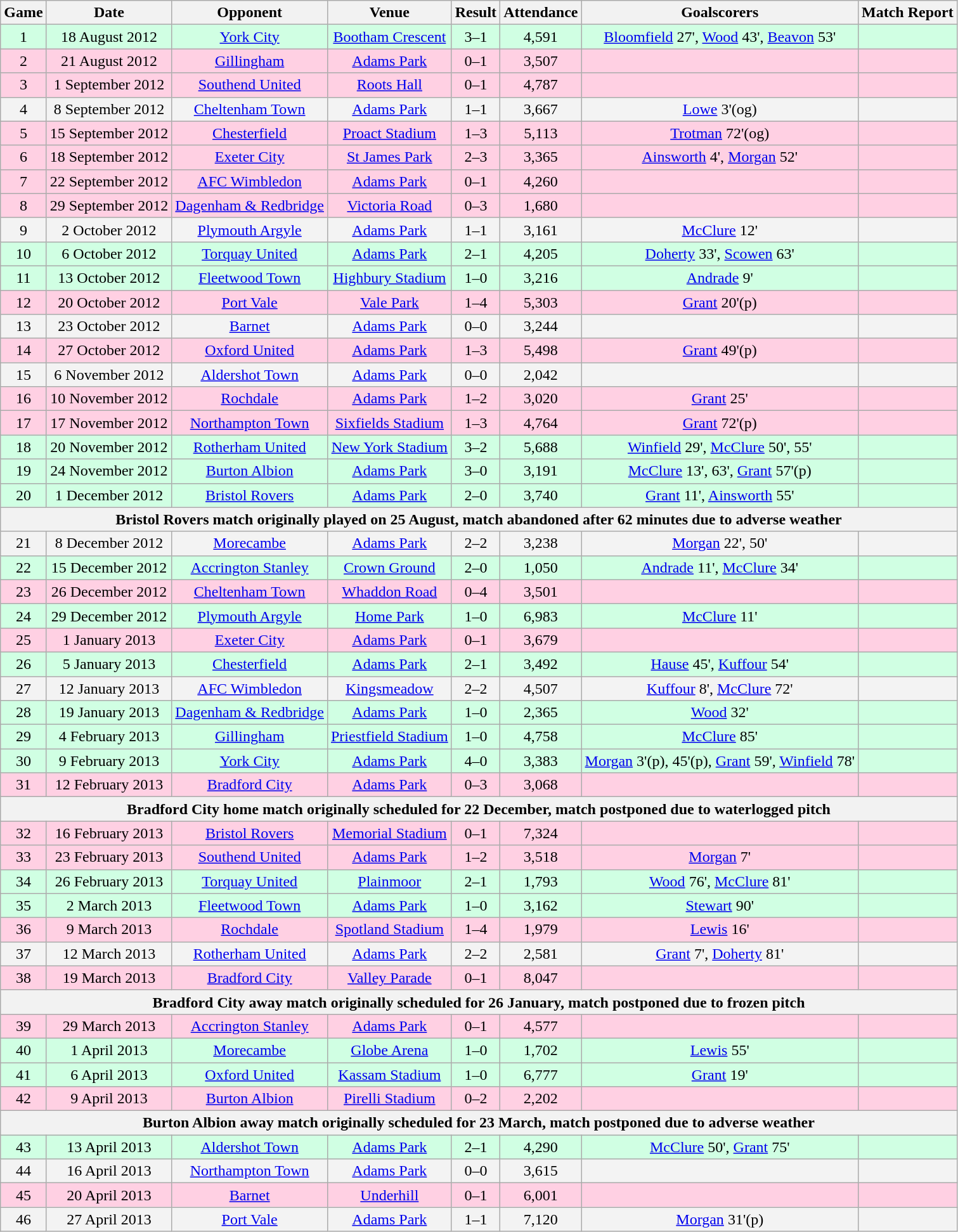<table class="wikitable" style="text-align:center;">
<tr>
<th>Game</th>
<th>Date</th>
<th>Opponent</th>
<th>Venue</th>
<th>Result</th>
<th>Attendance</th>
<th>Goalscorers</th>
<th>Match Report</th>
</tr>
<tr style="background:#d0ffe3;">
<td>1</td>
<td>18 August 2012</td>
<td><a href='#'>York City</a></td>
<td><a href='#'>Bootham Crescent</a></td>
<td>3–1</td>
<td>4,591</td>
<td><a href='#'>Bloomfield</a> 27', <a href='#'>Wood</a> 43', <a href='#'>Beavon</a> 53'</td>
<td></td>
</tr>
<tr style="background:#ffd0e3;">
<td>2</td>
<td>21 August 2012</td>
<td><a href='#'>Gillingham</a></td>
<td><a href='#'>Adams Park</a></td>
<td>0–1</td>
<td>3,507</td>
<td></td>
<td></td>
</tr>
<tr style="background:#ffd0e3;">
<td>3</td>
<td>1 September 2012</td>
<td><a href='#'>Southend United</a></td>
<td><a href='#'>Roots Hall</a></td>
<td>0–1</td>
<td>4,787</td>
<td></td>
<td></td>
</tr>
<tr style="background:#f3f3f3;">
<td>4</td>
<td>8 September 2012</td>
<td><a href='#'>Cheltenham Town</a></td>
<td><a href='#'>Adams Park</a></td>
<td>1–1</td>
<td>3,667</td>
<td><a href='#'>Lowe</a> 3'(og)</td>
<td></td>
</tr>
<tr style="background:#ffd0e3;">
<td>5</td>
<td>15 September 2012</td>
<td><a href='#'>Chesterfield</a></td>
<td><a href='#'>Proact Stadium</a></td>
<td>1–3</td>
<td>5,113</td>
<td><a href='#'>Trotman</a> 72'(og)</td>
<td></td>
</tr>
<tr style="background:#ffd0e3;">
<td>6</td>
<td>18 September 2012</td>
<td><a href='#'>Exeter City</a></td>
<td><a href='#'>St James Park</a></td>
<td>2–3</td>
<td>3,365</td>
<td><a href='#'>Ainsworth</a> 4', <a href='#'>Morgan</a> 52'</td>
<td></td>
</tr>
<tr style="background:#ffd0e3;">
<td>7</td>
<td>22 September 2012</td>
<td><a href='#'>AFC Wimbledon</a></td>
<td><a href='#'>Adams Park</a></td>
<td>0–1</td>
<td>4,260</td>
<td></td>
<td></td>
</tr>
<tr style="background:#ffd0e3;">
<td>8</td>
<td>29 September 2012</td>
<td><a href='#'>Dagenham & Redbridge</a></td>
<td><a href='#'>Victoria Road</a></td>
<td>0–3</td>
<td>1,680</td>
<td></td>
<td></td>
</tr>
<tr style="background:#f3f3f3;">
<td>9</td>
<td>2 October 2012</td>
<td><a href='#'>Plymouth Argyle</a></td>
<td><a href='#'>Adams Park</a></td>
<td>1–1</td>
<td>3,161</td>
<td><a href='#'>McClure</a> 12'</td>
<td></td>
</tr>
<tr style="background:#d0ffe3;">
<td>10</td>
<td>6 October 2012</td>
<td><a href='#'>Torquay United</a></td>
<td><a href='#'>Adams Park</a></td>
<td>2–1</td>
<td>4,205</td>
<td><a href='#'>Doherty</a> 33', <a href='#'>Scowen</a> 63'</td>
<td></td>
</tr>
<tr style="background:#d0ffe3;">
<td>11</td>
<td>13 October 2012</td>
<td><a href='#'>Fleetwood Town</a></td>
<td><a href='#'>Highbury Stadium</a></td>
<td>1–0</td>
<td>3,216</td>
<td><a href='#'>Andrade</a> 9'</td>
<td></td>
</tr>
<tr style="background:#ffd0e3;">
<td>12</td>
<td>20 October 2012</td>
<td><a href='#'>Port Vale</a></td>
<td><a href='#'>Vale Park</a></td>
<td>1–4</td>
<td>5,303</td>
<td><a href='#'>Grant</a> 20'(p)</td>
<td></td>
</tr>
<tr style="background:#f3f3f3;">
<td>13</td>
<td>23 October 2012</td>
<td><a href='#'>Barnet</a></td>
<td><a href='#'>Adams Park</a></td>
<td>0–0</td>
<td>3,244</td>
<td></td>
<td></td>
</tr>
<tr style="background:#ffd0e3;">
<td>14</td>
<td>27 October 2012</td>
<td><a href='#'>Oxford United</a></td>
<td><a href='#'>Adams Park</a></td>
<td>1–3</td>
<td>5,498</td>
<td><a href='#'>Grant</a> 49'(p)</td>
<td></td>
</tr>
<tr style="background:#f3f3f3;">
<td>15</td>
<td>6 November 2012</td>
<td><a href='#'>Aldershot Town</a></td>
<td><a href='#'>Adams Park</a></td>
<td>0–0</td>
<td>2,042</td>
<td></td>
<td></td>
</tr>
<tr style="background:#ffd0e3;">
<td>16</td>
<td>10 November 2012</td>
<td><a href='#'>Rochdale</a></td>
<td><a href='#'>Adams Park</a></td>
<td>1–2</td>
<td>3,020</td>
<td><a href='#'>Grant</a> 25'</td>
<td></td>
</tr>
<tr style="background:#ffd0e3;">
<td>17</td>
<td>17 November 2012</td>
<td><a href='#'>Northampton Town</a></td>
<td><a href='#'>Sixfields Stadium</a></td>
<td>1–3</td>
<td>4,764</td>
<td><a href='#'>Grant</a> 72'(p)</td>
<td></td>
</tr>
<tr style="background:#d0ffe3;">
<td>18</td>
<td>20 November 2012</td>
<td><a href='#'>Rotherham United</a></td>
<td><a href='#'>New York Stadium</a></td>
<td>3–2</td>
<td>5,688</td>
<td><a href='#'>Winfield</a> 29', <a href='#'>McClure</a> 50', 55'</td>
<td></td>
</tr>
<tr style="background:#d0ffe3;">
<td>19</td>
<td>24 November 2012</td>
<td><a href='#'>Burton Albion</a></td>
<td><a href='#'>Adams Park</a></td>
<td>3–0</td>
<td>3,191</td>
<td><a href='#'>McClure</a> 13', 63', <a href='#'>Grant</a> 57'(p)</td>
<td></td>
</tr>
<tr style="background:#d0ffe3;">
<td>20</td>
<td>1 December 2012</td>
<td><a href='#'>Bristol Rovers</a></td>
<td><a href='#'>Adams Park</a></td>
<td>2–0</td>
<td>3,740</td>
<td><a href='#'>Grant</a> 11', <a href='#'>Ainsworth</a> 55'</td>
<td></td>
</tr>
<tr>
<th colspan="8">Bristol Rovers match originally played on 25 August, match abandoned after 62 minutes due to adverse weather </th>
</tr>
<tr style="background:#f3f3f3;">
<td>21</td>
<td>8 December 2012</td>
<td><a href='#'>Morecambe</a></td>
<td><a href='#'>Adams Park</a></td>
<td>2–2</td>
<td>3,238</td>
<td><a href='#'>Morgan</a> 22', 50'</td>
<td></td>
</tr>
<tr style="background:#d0ffe3;">
<td>22</td>
<td>15 December 2012</td>
<td><a href='#'>Accrington Stanley</a></td>
<td><a href='#'>Crown Ground</a></td>
<td>2–0</td>
<td>1,050</td>
<td><a href='#'>Andrade</a> 11', <a href='#'>McClure</a> 34'</td>
<td></td>
</tr>
<tr style="background:#ffd0e3;">
<td>23</td>
<td>26 December 2012</td>
<td><a href='#'>Cheltenham Town</a></td>
<td><a href='#'>Whaddon Road</a></td>
<td>0–4</td>
<td>3,501</td>
<td></td>
<td></td>
</tr>
<tr style="background:#d0ffe3;">
<td>24</td>
<td>29 December 2012</td>
<td><a href='#'>Plymouth Argyle</a></td>
<td><a href='#'>Home Park</a></td>
<td>1–0</td>
<td>6,983</td>
<td><a href='#'>McClure</a> 11'</td>
<td></td>
</tr>
<tr style="background:#ffd0e3;">
<td>25</td>
<td>1 January 2013</td>
<td><a href='#'>Exeter City</a></td>
<td><a href='#'>Adams Park</a></td>
<td>0–1</td>
<td>3,679</td>
<td></td>
<td></td>
</tr>
<tr style="background:#d0ffe3;">
<td>26</td>
<td>5 January 2013</td>
<td><a href='#'>Chesterfield</a></td>
<td><a href='#'>Adams Park</a></td>
<td>2–1</td>
<td>3,492</td>
<td><a href='#'>Hause</a> 45', <a href='#'>Kuffour</a> 54'</td>
<td></td>
</tr>
<tr style="background:#f3f3f3;">
<td>27</td>
<td>12 January 2013</td>
<td><a href='#'>AFC Wimbledon</a></td>
<td><a href='#'>Kingsmeadow</a></td>
<td>2–2</td>
<td>4,507</td>
<td><a href='#'>Kuffour</a> 8', <a href='#'>McClure</a> 72'</td>
<td></td>
</tr>
<tr style="background:#d0ffe3;">
<td>28</td>
<td>19 January 2013</td>
<td><a href='#'>Dagenham & Redbridge</a></td>
<td><a href='#'>Adams Park</a></td>
<td>1–0</td>
<td>2,365</td>
<td><a href='#'>Wood</a> 32'</td>
<td></td>
</tr>
<tr style="background:#d0ffe3;">
<td>29</td>
<td>4 February 2013</td>
<td><a href='#'>Gillingham</a></td>
<td><a href='#'>Priestfield Stadium</a></td>
<td>1–0</td>
<td>4,758</td>
<td><a href='#'>McClure</a> 85'</td>
<td></td>
</tr>
<tr style="background:#d0ffe3;">
<td>30</td>
<td>9 February 2013</td>
<td><a href='#'>York City</a></td>
<td><a href='#'>Adams Park</a></td>
<td>4–0</td>
<td>3,383</td>
<td><a href='#'>Morgan</a> 3'(p), 45'(p), <a href='#'>Grant</a> 59', <a href='#'>Winfield</a> 78'</td>
<td></td>
</tr>
<tr style="background:#ffd0e3;">
<td>31</td>
<td>12 February 2013</td>
<td><a href='#'>Bradford City</a></td>
<td><a href='#'>Adams Park</a></td>
<td>0–3</td>
<td>3,068</td>
<td></td>
<td></td>
</tr>
<tr>
<th colspan="8">Bradford City home match originally scheduled for 22 December, match postponed due to waterlogged pitch </th>
</tr>
<tr style="background:#ffd0e3;">
<td>32</td>
<td>16 February 2013</td>
<td><a href='#'>Bristol Rovers</a></td>
<td><a href='#'>Memorial Stadium</a></td>
<td>0–1</td>
<td>7,324</td>
<td></td>
<td></td>
</tr>
<tr style="background:#ffd0e3;">
<td>33</td>
<td>23 February 2013</td>
<td><a href='#'>Southend United</a></td>
<td><a href='#'>Adams Park</a></td>
<td>1–2</td>
<td>3,518</td>
<td><a href='#'>Morgan</a> 7'</td>
<td></td>
</tr>
<tr style="background:#d0ffe3;">
<td>34</td>
<td>26 February 2013</td>
<td><a href='#'>Torquay United</a></td>
<td><a href='#'>Plainmoor</a></td>
<td>2–1</td>
<td>1,793</td>
<td><a href='#'>Wood</a> 76', <a href='#'>McClure</a> 81'</td>
<td></td>
</tr>
<tr style="background:#d0ffe3;">
<td>35</td>
<td>2 March 2013</td>
<td><a href='#'>Fleetwood Town</a></td>
<td><a href='#'>Adams Park</a></td>
<td>1–0</td>
<td>3,162</td>
<td><a href='#'>Stewart</a> 90'</td>
<td></td>
</tr>
<tr style="background:#ffd0e3;">
<td>36</td>
<td>9 March 2013</td>
<td><a href='#'>Rochdale</a></td>
<td><a href='#'>Spotland Stadium</a></td>
<td>1–4</td>
<td>1,979</td>
<td><a href='#'>Lewis</a> 16'</td>
<td></td>
</tr>
<tr style="background:#f3f3f3;">
<td>37</td>
<td>12 March 2013</td>
<td><a href='#'>Rotherham United</a></td>
<td><a href='#'>Adams Park</a></td>
<td>2–2</td>
<td>2,581</td>
<td><a href='#'>Grant</a> 7', <a href='#'>Doherty</a> 81'</td>
<td></td>
</tr>
<tr style="background:#ffd0e3;">
<td>38</td>
<td>19 March 2013</td>
<td><a href='#'>Bradford City</a></td>
<td><a href='#'>Valley Parade</a></td>
<td>0–1</td>
<td>8,047</td>
<td></td>
<td></td>
</tr>
<tr>
<th colspan="8">Bradford City away match originally scheduled for 26 January, match postponed due to frozen pitch </th>
</tr>
<tr style="background:#ffd0e3;">
<td>39</td>
<td>29 March 2013</td>
<td><a href='#'>Accrington Stanley</a></td>
<td><a href='#'>Adams Park</a></td>
<td>0–1</td>
<td>4,577</td>
<td></td>
<td></td>
</tr>
<tr style="background:#d0ffe3;">
<td>40</td>
<td>1 April 2013</td>
<td><a href='#'>Morecambe</a></td>
<td><a href='#'>Globe Arena</a></td>
<td>1–0</td>
<td>1,702</td>
<td><a href='#'>Lewis</a> 55'</td>
<td></td>
</tr>
<tr style="background:#d0ffe3;">
<td>41</td>
<td>6 April 2013</td>
<td><a href='#'>Oxford United</a></td>
<td><a href='#'>Kassam Stadium</a></td>
<td>1–0</td>
<td>6,777</td>
<td><a href='#'>Grant</a> 19'</td>
<td></td>
</tr>
<tr style="background:#ffd0e3;">
<td>42</td>
<td>9 April 2013</td>
<td><a href='#'>Burton Albion</a></td>
<td><a href='#'>Pirelli Stadium</a></td>
<td>0–2</td>
<td>2,202</td>
<td></td>
<td></td>
</tr>
<tr>
<th colspan="8">Burton Albion away match originally scheduled for 23 March, match postponed due to adverse weather </th>
</tr>
<tr style="background:#d0ffe3;">
<td>43</td>
<td>13 April 2013</td>
<td><a href='#'>Aldershot Town</a></td>
<td><a href='#'>Adams Park</a></td>
<td>2–1</td>
<td>4,290</td>
<td><a href='#'>McClure</a> 50', <a href='#'>Grant</a> 75'</td>
<td></td>
</tr>
<tr style="background:#f3f3f3;">
<td>44</td>
<td>16 April 2013</td>
<td><a href='#'>Northampton Town</a></td>
<td><a href='#'>Adams Park</a></td>
<td>0–0</td>
<td>3,615</td>
<td></td>
<td></td>
</tr>
<tr style="background:#ffd0e3;">
<td>45</td>
<td>20 April 2013</td>
<td><a href='#'>Barnet</a></td>
<td><a href='#'>Underhill</a></td>
<td>0–1</td>
<td>6,001</td>
<td></td>
<td></td>
</tr>
<tr style="background:#f3f3f3;">
<td>46</td>
<td>27 April 2013</td>
<td><a href='#'>Port Vale</a></td>
<td><a href='#'>Adams Park</a></td>
<td>1–1</td>
<td>7,120</td>
<td><a href='#'>Morgan</a> 31'(p)</td>
<td></td>
</tr>
</table>
